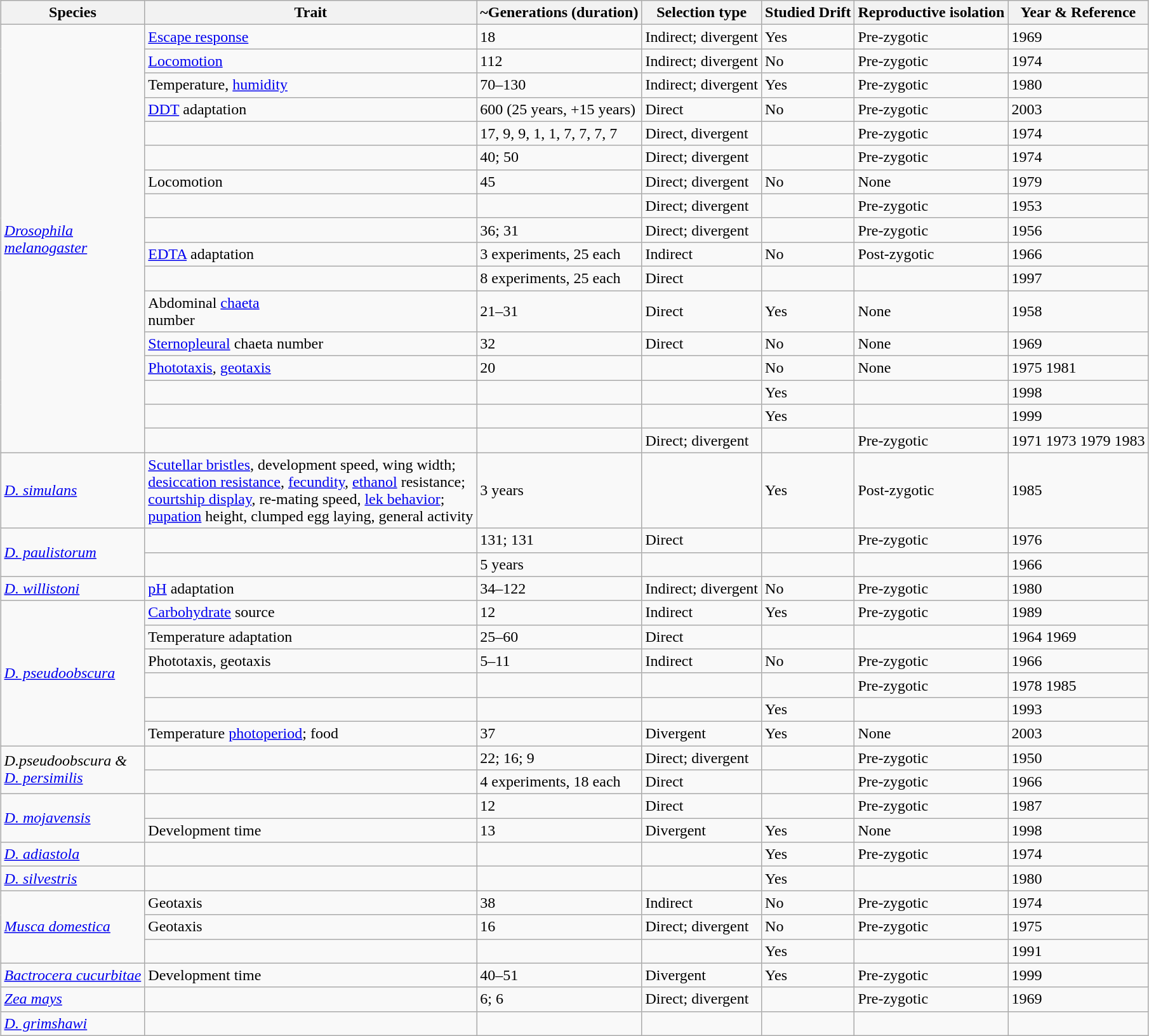<table class="wikitable sortable" style="margin-left: auto; margin-right: auto; border: none;">
<tr>
<th>Species</th>
<th>Trait</th>
<th>~Generations (duration)</th>
<th>Selection type</th>
<th>Studied Drift</th>
<th>Reproductive isolation</th>
<th>Year & Reference</th>
</tr>
<tr>
<td rowspan="17"><em><a href='#'>Drosophila</a><br><a href='#'>melanogaster</a></em></td>
<td><a href='#'>Escape response</a></td>
<td>18</td>
<td>Indirect; divergent</td>
<td>Yes</td>
<td>Pre-zygotic</td>
<td>1969</td>
</tr>
<tr>
<td><a href='#'>Locomotion</a></td>
<td>112</td>
<td>Indirect; divergent</td>
<td>No</td>
<td>Pre-zygotic</td>
<td>1974</td>
</tr>
<tr>
<td>Temperature, <a href='#'>humidity</a></td>
<td>70–130</td>
<td>Indirect; divergent</td>
<td>Yes</td>
<td>Pre-zygotic</td>
<td>1980</td>
</tr>
<tr>
<td><a href='#'>DDT</a> adaptation</td>
<td>600 (25 years, +15 years)</td>
<td>Direct</td>
<td>No</td>
<td>Pre-zygotic</td>
<td>2003</td>
</tr>
<tr>
<td></td>
<td>17, 9, 9, 1, 1, 7, 7, 7, 7</td>
<td>Direct, divergent</td>
<td></td>
<td>Pre-zygotic</td>
<td>1974</td>
</tr>
<tr>
<td></td>
<td>40; 50</td>
<td>Direct; divergent</td>
<td></td>
<td>Pre-zygotic</td>
<td>1974</td>
</tr>
<tr>
<td>Locomotion</td>
<td>45</td>
<td>Direct; divergent</td>
<td>No</td>
<td>None</td>
<td>1979</td>
</tr>
<tr>
<td></td>
<td></td>
<td>Direct; divergent</td>
<td></td>
<td>Pre-zygotic</td>
<td>1953</td>
</tr>
<tr>
<td></td>
<td>36; 31</td>
<td>Direct; divergent</td>
<td></td>
<td>Pre-zygotic</td>
<td>1956</td>
</tr>
<tr>
<td><a href='#'>EDTA</a> adaptation</td>
<td>3 experiments, 25 each</td>
<td>Indirect</td>
<td>No</td>
<td>Post-zygotic</td>
<td>1966</td>
</tr>
<tr>
<td></td>
<td>8 experiments, 25 each</td>
<td>Direct</td>
<td></td>
<td></td>
<td>1997</td>
</tr>
<tr>
<td>Abdominal <a href='#'>chaeta</a><br>number</td>
<td>21–31</td>
<td>Direct</td>
<td>Yes</td>
<td>None</td>
<td>1958</td>
</tr>
<tr>
<td><a href='#'>Sternopleural</a> chaeta number</td>
<td>32</td>
<td>Direct</td>
<td>No</td>
<td>None</td>
<td>1969</td>
</tr>
<tr>
<td><a href='#'>Phototaxis</a>, <a href='#'>geotaxis</a></td>
<td>20</td>
<td></td>
<td>No</td>
<td>None</td>
<td>1975 1981</td>
</tr>
<tr>
<td></td>
<td></td>
<td></td>
<td>Yes</td>
<td></td>
<td>1998</td>
</tr>
<tr>
<td></td>
<td></td>
<td></td>
<td>Yes</td>
<td></td>
<td>1999</td>
</tr>
<tr>
<td></td>
<td></td>
<td>Direct; divergent</td>
<td></td>
<td>Pre-zygotic</td>
<td>1971 1973 1979 1983</td>
</tr>
<tr>
<td><em><a href='#'>D. simulans</a></em></td>
<td><a href='#'>Scutellar bristles</a>, development speed, wing width;<br><a href='#'>desiccation resistance</a>, <a href='#'>fecundity</a>, <a href='#'>ethanol</a> resistance;<br><a href='#'>courtship display</a>, re-mating speed, <a href='#'>lek behavior</a>;<br><a href='#'>pupation</a> height, clumped egg laying, general activity</td>
<td>3 years</td>
<td></td>
<td>Yes</td>
<td>Post-zygotic</td>
<td>1985</td>
</tr>
<tr>
<td rowspan="2"><em><a href='#'>D. paulistorum</a></em></td>
<td></td>
<td>131; 131</td>
<td>Direct</td>
<td></td>
<td>Pre-zygotic</td>
<td>1976</td>
</tr>
<tr>
<td></td>
<td>5 years</td>
<td></td>
<td></td>
<td></td>
<td>1966</td>
</tr>
<tr>
<td><em><a href='#'>D. willistoni</a></em></td>
<td><a href='#'>pH</a> adaptation</td>
<td>34–122</td>
<td>Indirect; divergent</td>
<td>No</td>
<td>Pre-zygotic</td>
<td>1980</td>
</tr>
<tr>
<td rowspan="6"><em><a href='#'>D. pseudoobscura</a></em></td>
<td><a href='#'>Carbohydrate</a> source</td>
<td>12</td>
<td>Indirect</td>
<td>Yes</td>
<td>Pre-zygotic</td>
<td>1989</td>
</tr>
<tr>
<td>Temperature adaptation</td>
<td>25–60</td>
<td>Direct</td>
<td></td>
<td></td>
<td>1964 1969</td>
</tr>
<tr>
<td>Phototaxis, geotaxis</td>
<td>5–11</td>
<td>Indirect</td>
<td>No</td>
<td>Pre-zygotic</td>
<td>1966</td>
</tr>
<tr>
<td></td>
<td></td>
<td></td>
<td></td>
<td>Pre-zygotic</td>
<td>1978 1985</td>
</tr>
<tr>
<td></td>
<td></td>
<td></td>
<td>Yes</td>
<td></td>
<td>1993</td>
</tr>
<tr>
<td>Temperature <a href='#'>photoperiod</a>; food</td>
<td>37</td>
<td>Divergent</td>
<td>Yes</td>
<td>None</td>
<td>2003</td>
</tr>
<tr>
<td rowspan="2"><em>D.pseudoobscura &</em><br><em><a href='#'>D. persimilis</a></em></td>
<td></td>
<td>22; 16; 9</td>
<td>Direct; divergent</td>
<td></td>
<td>Pre-zygotic</td>
<td>1950</td>
</tr>
<tr>
<td></td>
<td>4 experiments, 18 each</td>
<td>Direct</td>
<td></td>
<td>Pre-zygotic</td>
<td>1966</td>
</tr>
<tr>
<td rowspan="2"><em><a href='#'>D. mojavensis</a></em></td>
<td></td>
<td>12</td>
<td>Direct</td>
<td></td>
<td>Pre-zygotic</td>
<td>1987</td>
</tr>
<tr>
<td>Development time</td>
<td>13</td>
<td>Divergent</td>
<td>Yes</td>
<td>None</td>
<td>1998</td>
</tr>
<tr>
<td><em><a href='#'>D. adiastola</a></em></td>
<td></td>
<td></td>
<td></td>
<td>Yes</td>
<td>Pre-zygotic</td>
<td>1974</td>
</tr>
<tr>
<td><em><a href='#'>D. silvestris</a></em></td>
<td></td>
<td></td>
<td></td>
<td>Yes</td>
<td></td>
<td>1980</td>
</tr>
<tr>
<td rowspan="3"><em><a href='#'>Musca domestica</a></em></td>
<td>Geotaxis</td>
<td>38</td>
<td>Indirect</td>
<td>No</td>
<td>Pre-zygotic</td>
<td>1974</td>
</tr>
<tr>
<td>Geotaxis</td>
<td>16</td>
<td>Direct; divergent</td>
<td>No</td>
<td>Pre-zygotic</td>
<td>1975</td>
</tr>
<tr>
<td></td>
<td></td>
<td></td>
<td>Yes</td>
<td></td>
<td>1991</td>
</tr>
<tr>
<td><em><a href='#'>Bactrocera cucurbitae</a></em></td>
<td>Development time</td>
<td>40–51</td>
<td>Divergent</td>
<td>Yes</td>
<td>Pre-zygotic</td>
<td>1999</td>
</tr>
<tr>
<td><em><a href='#'>Zea mays</a></em></td>
<td></td>
<td>6; 6</td>
<td>Direct; divergent</td>
<td></td>
<td>Pre-zygotic</td>
<td>1969</td>
</tr>
<tr>
<td><a href='#'><em>D. grimshawi</em></a></td>
<td></td>
<td></td>
<td></td>
<td></td>
<td></td>
<td></td>
</tr>
</table>
